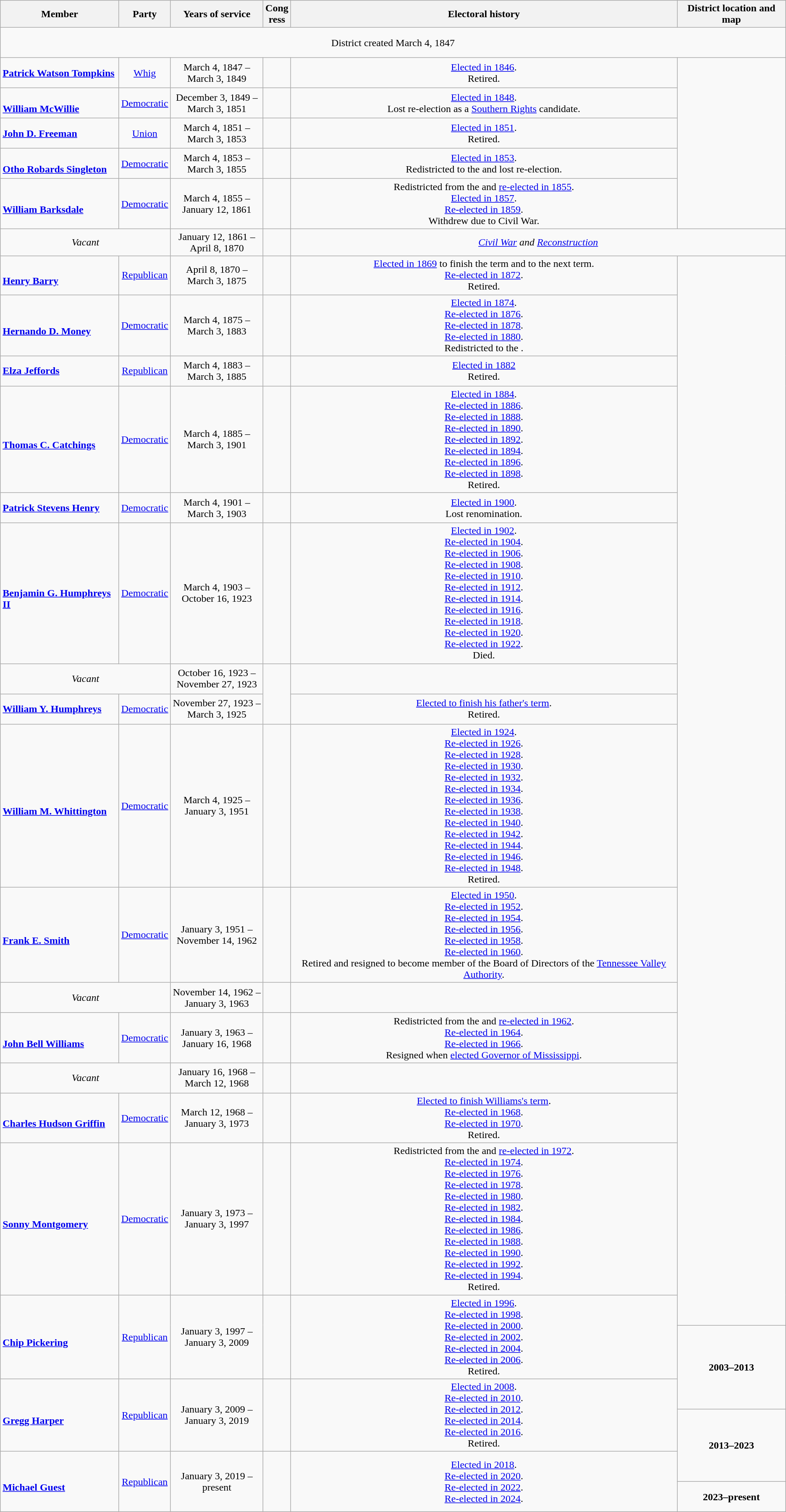<table class=wikitable style="text-align:center">
<tr>
<th>Member</th>
<th>Party</th>
<th>Years of service</th>
<th>Cong<br>ress</th>
<th>Electoral history</th>
<th>District location and map</th>
</tr>
<tr style="height:3em">
<td colspan=6>District created March 4, 1847</td>
</tr>
<tr style="height:3em">
<td align=left><strong><a href='#'>Patrick Watson Tompkins</a></strong><br></td>
<td><a href='#'>Whig</a></td>
<td nowrap>March 4, 1847 –<br>March 3, 1849</td>
<td></td>
<td><a href='#'>Elected in 1846</a>.<br>Retired.</td>
<td rowspan = 5></td>
</tr>
<tr style="height:3em">
<td align=left><br><strong><a href='#'>William McWillie</a></strong><br></td>
<td><a href='#'>Democratic</a></td>
<td nowrap>December 3, 1849 –<br>March 3, 1851</td>
<td></td>
<td><a href='#'>Elected in 1848</a>.<br>Lost re-election as a <a href='#'>Southern Rights</a> candidate.</td>
</tr>
<tr style="height:3em">
<td align=left><strong><a href='#'>John D. Freeman</a></strong><br></td>
<td><a href='#'>Union</a></td>
<td nowrap>March 4, 1851 –<br>March 3, 1853</td>
<td></td>
<td><a href='#'>Elected in 1851</a>.<br>Retired.</td>
</tr>
<tr style="height:3em">
<td align=left><br><strong><a href='#'>Otho Robards Singleton</a></strong><br></td>
<td><a href='#'>Democratic</a></td>
<td nowrap>March 4, 1853 –<br>March 3, 1855</td>
<td></td>
<td><a href='#'>Elected in 1853</a>.<br>Redistricted to the  and lost re-election.</td>
</tr>
<tr style="height:3em">
<td align=left><br><strong><a href='#'>William Barksdale</a></strong><br></td>
<td><a href='#'>Democratic</a></td>
<td nowrap>March 4, 1855 –<br>January 12, 1861</td>
<td></td>
<td>Redistricted from the  and <a href='#'>re-elected in 1855</a>.<br><a href='#'>Elected in 1857</a>.<br><a href='#'>Re-elected in 1859</a>.<br>Withdrew due to Civil War.</td>
</tr>
<tr>
<td colspan=2><em>Vacant</em></td>
<td nowrap>January 12, 1861 –<br>April 8, 1870</td>
<td></td>
<td colspan=2><em><a href='#'>Civil War</a> and <a href='#'>Reconstruction</a></em></td>
</tr>
<tr style="height:3em">
<td align=left><br><strong><a href='#'>Henry Barry</a></strong><br></td>
<td><a href='#'>Republican</a></td>
<td nowrap>April 8, 1870 –<br>March 3, 1875</td>
<td></td>
<td><a href='#'>Elected in 1869</a> to finish the term and to the next term.<br><a href='#'>Re-elected in 1872</a>.<br>Retired.</td>
<td rowspan=16></td>
</tr>
<tr style="height:3em">
<td align=left><br><strong><a href='#'>Hernando D. Money</a></strong><br></td>
<td><a href='#'>Democratic</a></td>
<td nowrap>March 4, 1875 –<br>March 3, 1883</td>
<td></td>
<td><a href='#'>Elected in 1874</a>.<br><a href='#'>Re-elected in 1876</a>.<br><a href='#'>Re-elected in 1878</a>.<br><a href='#'>Re-elected in 1880</a>.<br>Redistricted to the .</td>
</tr>
<tr style="height:3em">
<td align=left><strong><a href='#'>Elza Jeffords</a></strong><br></td>
<td><a href='#'>Republican</a></td>
<td nowrap>March 4, 1883 –<br>March 3, 1885</td>
<td></td>
<td><a href='#'>Elected in 1882</a><br>Retired.</td>
</tr>
<tr style="height:3em">
<td align=left><br><strong><a href='#'>Thomas C. Catchings</a></strong><br></td>
<td><a href='#'>Democratic</a></td>
<td nowrap>March 4, 1885 –<br>March 3, 1901</td>
<td></td>
<td><a href='#'>Elected in 1884</a>.<br><a href='#'>Re-elected in 1886</a>.<br><a href='#'>Re-elected in 1888</a>.<br><a href='#'>Re-elected in 1890</a>.<br><a href='#'>Re-elected in 1892</a>.<br><a href='#'>Re-elected in 1894</a>.<br><a href='#'>Re-elected in 1896</a>.<br><a href='#'>Re-elected in 1898</a>.<br>Retired.</td>
</tr>
<tr style="height:3em">
<td align=left><strong><a href='#'>Patrick Stevens Henry</a></strong><br></td>
<td><a href='#'>Democratic</a></td>
<td nowrap>March 4, 1901 –<br>March 3, 1903</td>
<td></td>
<td><a href='#'>Elected in 1900</a>.<br>Lost renomination.</td>
</tr>
<tr style="height:3em">
<td align=left><br><strong><a href='#'>Benjamin G. Humphreys II</a></strong><br></td>
<td><a href='#'>Democratic</a></td>
<td nowrap>March 4, 1903 –<br>October 16, 1923</td>
<td></td>
<td><a href='#'>Elected in 1902</a>.<br><a href='#'>Re-elected in 1904</a>.<br><a href='#'>Re-elected in 1906</a>.<br><a href='#'>Re-elected in 1908</a>.<br><a href='#'>Re-elected in 1910</a>.<br><a href='#'>Re-elected in 1912</a>.<br><a href='#'>Re-elected in 1914</a>.<br><a href='#'>Re-elected in 1916</a>.<br><a href='#'>Re-elected in 1918</a>.<br><a href='#'>Re-elected in 1920</a>.<br><a href='#'>Re-elected in 1922</a>.<br>Died.</td>
</tr>
<tr style="height:3em">
<td colspan=2><em>Vacant</em></td>
<td nowrap>October 16, 1923 –<br>November 27, 1923</td>
<td rowspan=2></td>
<td></td>
</tr>
<tr style="height:3em">
<td align=left><strong><a href='#'>William Y. Humphreys</a></strong><br></td>
<td><a href='#'>Democratic</a></td>
<td nowrap>November 27, 1923 –<br>March 3, 1925</td>
<td><a href='#'>Elected to finish his father's term</a>.<br>Retired.</td>
</tr>
<tr style="height:3em">
<td align=left><br><strong><a href='#'>William M. Whittington</a></strong><br></td>
<td><a href='#'>Democratic</a></td>
<td nowrap>March 4, 1925 –<br>January 3, 1951</td>
<td></td>
<td><a href='#'>Elected in 1924</a>.<br><a href='#'>Re-elected in 1926</a>.<br><a href='#'>Re-elected in 1928</a>.<br><a href='#'>Re-elected in 1930</a>.<br><a href='#'>Re-elected in 1932</a>.<br><a href='#'>Re-elected in 1934</a>.<br><a href='#'>Re-elected in 1936</a>.<br><a href='#'>Re-elected in 1938</a>.<br><a href='#'>Re-elected in 1940</a>.<br><a href='#'>Re-elected in 1942</a>.<br><a href='#'>Re-elected in 1944</a>.<br><a href='#'>Re-elected in 1946</a>.<br><a href='#'>Re-elected in 1948</a>.<br>Retired.</td>
</tr>
<tr style="height:3em">
<td align=left><br><strong><a href='#'>Frank E. Smith</a></strong><br></td>
<td><a href='#'>Democratic</a></td>
<td nowrap>January 3, 1951 –<br>November 14, 1962</td>
<td></td>
<td><a href='#'>Elected in 1950</a>.<br><a href='#'>Re-elected in 1952</a>.<br><a href='#'>Re-elected in 1954</a>.<br><a href='#'>Re-elected in 1956</a>.<br><a href='#'>Re-elected in 1958</a>.<br><a href='#'>Re-elected in 1960</a>.<br>Retired and resigned to become member of the Board of Directors of the <a href='#'>Tennessee Valley Authority</a>.</td>
</tr>
<tr style="height:3em">
<td colspan=2><em>Vacant</em></td>
<td nowrap>November 14, 1962 –<br>January 3, 1963</td>
<td></td>
<td></td>
</tr>
<tr style="height:3em">
<td align=left><br><strong><a href='#'>John Bell Williams</a></strong><br></td>
<td><a href='#'>Democratic</a></td>
<td nowrap>January 3, 1963 –<br>January 16, 1968</td>
<td></td>
<td>Redistricted from the  and <a href='#'>re-elected in 1962</a>.<br><a href='#'>Re-elected in 1964</a>.<br><a href='#'>Re-elected in 1966</a>.<br>Resigned when <a href='#'>elected Governor of Mississippi</a>.</td>
</tr>
<tr style="height:3em">
<td colspan=2><em>Vacant</em></td>
<td nowrap>January 16, 1968 –<br>March 12, 1968</td>
<td></td>
<td></td>
</tr>
<tr style="height:3em">
<td align=left><br><strong><a href='#'>Charles Hudson Griffin</a></strong><br></td>
<td><a href='#'>Democratic</a></td>
<td nowrap>March 12, 1968 –<br>January 3, 1973</td>
<td></td>
<td><a href='#'>Elected to finish Williams's term</a>.<br><a href='#'>Re-elected in 1968</a>.<br><a href='#'>Re-elected in 1970</a>.<br>Retired.</td>
</tr>
<tr style="height:3em">
<td align=left><br><strong><a href='#'>Sonny Montgomery</a></strong><br></td>
<td><a href='#'>Democratic</a></td>
<td nowrap>January 3, 1973 –<br>January 3, 1997</td>
<td></td>
<td>Redistricted from the  and <a href='#'>re-elected in 1972</a>.<br><a href='#'>Re-elected in 1974</a>.<br><a href='#'>Re-elected in 1976</a>.<br><a href='#'>Re-elected in 1978</a>.<br><a href='#'>Re-elected in 1980</a>.<br><a href='#'>Re-elected in 1982</a>.<br><a href='#'>Re-elected in 1984</a>.<br><a href='#'>Re-elected in 1986</a>.<br><a href='#'>Re-elected in 1988</a>.<br><a href='#'>Re-elected in 1990</a>.<br><a href='#'>Re-elected in 1992</a>.<br><a href='#'>Re-elected in 1994</a>.<br>Retired.</td>
</tr>
<tr style="height:3em">
<td rowspan=2 align=left><br><strong><a href='#'>Chip Pickering</a></strong><br></td>
<td rowspan=2 ><a href='#'>Republican</a></td>
<td rowspan=2 nowrap>January 3, 1997 –<br>January 3, 2009</td>
<td rowspan=2></td>
<td rowspan=2><a href='#'>Elected in 1996</a>.<br><a href='#'>Re-elected in 1998</a>.<br><a href='#'>Re-elected in 2000</a>.<br><a href='#'>Re-elected in 2002</a>.<br><a href='#'>Re-elected in 2004</a>.<br><a href='#'>Re-elected in 2006</a>.<br>Retired.</td>
</tr>
<tr style="height:3em">
<td rowspan=2><strong>2003–2013</strong> </td>
</tr>
<tr style="height:3em">
<td rowspan=2 align=left><br><strong><a href='#'>Gregg Harper</a></strong><br></td>
<td rowspan=2 ><a href='#'>Republican</a></td>
<td rowspan=2 nowrap>January 3, 2009 –<br>January 3, 2019</td>
<td rowspan=2></td>
<td rowspan=2><a href='#'>Elected in 2008</a>.<br><a href='#'>Re-elected in 2010</a>.<br><a href='#'>Re-elected in 2012</a>.<br><a href='#'>Re-elected in 2014</a>.<br><a href='#'>Re-elected in 2016</a>.<br>Retired.</td>
</tr>
<tr style="height:3em">
<td rowspan=2><strong>2013–2023</strong><br></td>
</tr>
<tr style="height:3em">
<td rowspan=2 align=left><br><strong><a href='#'>Michael Guest</a></strong><br></td>
<td rowspan=2 ><a href='#'>Republican</a></td>
<td rowspan=2 nowrap>January 3, 2019 –<br>present</td>
<td rowspan=2></td>
<td rowspan=2><a href='#'>Elected in 2018</a>.<br><a href='#'>Re-elected in 2020</a>.<br><a href='#'>Re-elected in 2022</a>.<br><a href='#'>Re-elected in 2024</a>.</td>
</tr>
<tr style="height:3em">
<td><strong>2023–present</strong><br></td>
</tr>
</table>
